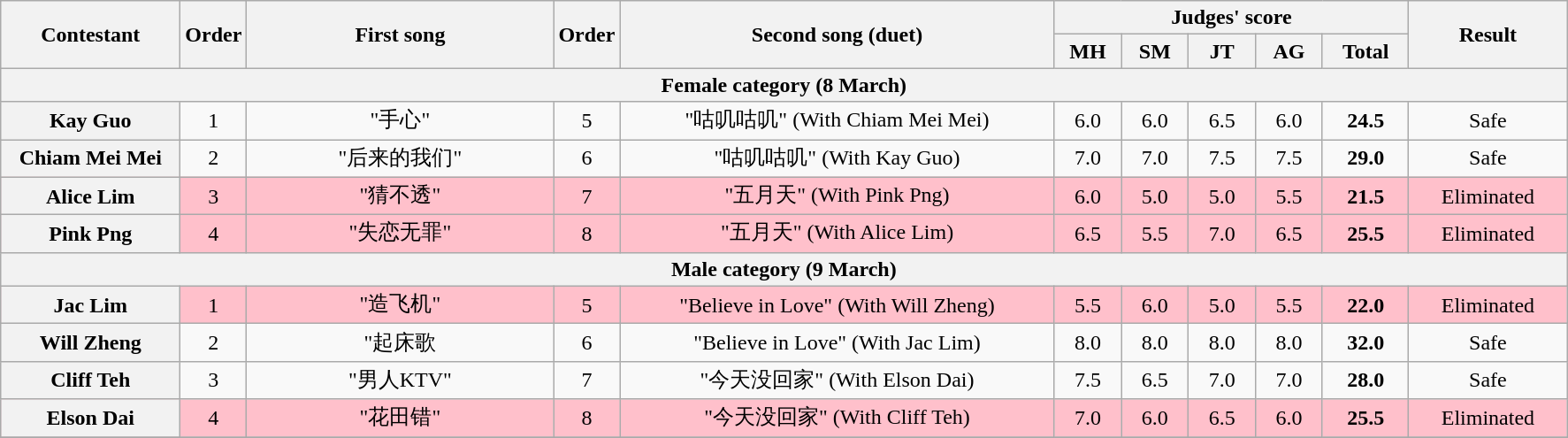<table class="wikitable plainrowheaders" style="text-align:center;">
<tr>
<th rowspan=2 scope="col" style="width:8em;">Contestant</th>
<th rowspan=2 scope="col">Order</th>
<th rowspan=2 scope="col" style="width:14em;">First song</th>
<th rowspan=2 scope="col">Order</th>
<th rowspan=2 scope="col" style="width:20em;">Second song (duet)</th>
<th colspan=5 scope="col">Judges' score</th>
<th rowspan=2 scope="col" style="width:7em;">Result</th>
</tr>
<tr>
<th style="width:2.7em;">MH</th>
<th style="width:2.7em;">SM</th>
<th style="width:2.7em;">JT</th>
<th style="width:2.7em;">AG</th>
<th style="width:3.6em;">Total</th>
</tr>
<tr>
<th colspan=11>Female category (8 March)</th>
</tr>
<tr>
<th scope="row">Kay Guo</th>
<td>1</td>
<td>"手心"</td>
<td>5</td>
<td>"咕叽咕叽" (With Chiam Mei Mei)</td>
<td>6.0</td>
<td>6.0</td>
<td>6.5</td>
<td>6.0</td>
<td><strong>24.5</strong></td>
<td>Safe</td>
</tr>
<tr>
<th scope="row">Chiam Mei Mei</th>
<td>2</td>
<td>"后来的我们"</td>
<td>6</td>
<td>"咕叽咕叽" (With Kay Guo)</td>
<td>7.0</td>
<td>7.0</td>
<td>7.5</td>
<td>7.5</td>
<td><strong>29.0</strong></td>
<td>Safe</td>
</tr>
<tr style="background:pink;">
<th scope="row">Alice Lim</th>
<td>3</td>
<td>"猜不透"</td>
<td>7</td>
<td>"五月天" (With Pink Png)</td>
<td>6.0</td>
<td>5.0</td>
<td>5.0</td>
<td>5.5</td>
<td><strong>21.5</strong></td>
<td>Eliminated</td>
</tr>
<tr style="background:pink;">
<th scope="row">Pink Png</th>
<td>4</td>
<td>"失恋无罪"</td>
<td>8</td>
<td>"五月天" (With Alice Lim)</td>
<td>6.5</td>
<td>5.5</td>
<td>7.0</td>
<td>6.5</td>
<td><strong>25.5</strong></td>
<td>Eliminated</td>
</tr>
<tr>
<th colspan=11>Male category (9 March)</th>
</tr>
<tr style="background:pink;">
<th scope="row">Jac Lim</th>
<td>1</td>
<td>"造飞机"</td>
<td>5</td>
<td>"Believe in Love" (With Will Zheng)</td>
<td>5.5</td>
<td>6.0</td>
<td>5.0</td>
<td>5.5</td>
<td><strong>22.0</strong></td>
<td>Eliminated</td>
</tr>
<tr>
<th scope="row">Will Zheng</th>
<td>2</td>
<td>"起床歌</td>
<td>6</td>
<td>"Believe in Love" (With Jac Lim)</td>
<td>8.0</td>
<td>8.0</td>
<td>8.0</td>
<td>8.0</td>
<td><strong>32.0</strong></td>
<td>Safe</td>
</tr>
<tr>
<th scope="row">Cliff Teh</th>
<td>3</td>
<td>"男人KTV"</td>
<td>7</td>
<td>"今天没回家" (With Elson Dai)</td>
<td>7.5</td>
<td>6.5</td>
<td>7.0</td>
<td>7.0</td>
<td><strong>28.0</strong></td>
<td>Safe</td>
</tr>
<tr style="background:pink;">
<th scope="row">Elson Dai</th>
<td>4</td>
<td>"花田错"</td>
<td>8</td>
<td>"今天没回家" (With Cliff Teh)</td>
<td>7.0</td>
<td>6.0</td>
<td>6.5</td>
<td>6.0</td>
<td><strong>25.5</strong></td>
<td>Eliminated</td>
</tr>
<tr>
</tr>
</table>
